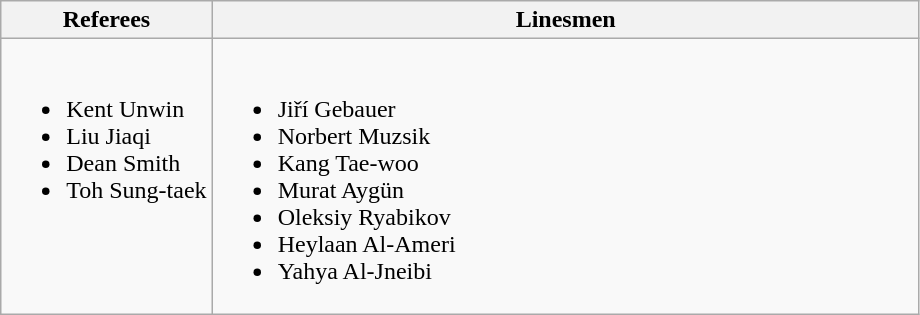<table class="wikitable">
<tr>
<th>Referees</th>
<th>Linesmen</th>
</tr>
<tr style="vertical-align:top">
<td><br><ul><li> Kent Unwin</li><li> Liu Jiaqi</li><li> Dean Smith</li><li> Toh Sung-taek</li></ul></td>
<td style="width:29em"><br><ul><li> Jiří Gebauer</li><li> Norbert Muzsik</li><li> Kang Tae-woo</li><li> Murat Aygün</li><li> Oleksiy Ryabikov</li><li> Heylaan Al-Ameri</li><li> Yahya Al-Jneibi</li></ul></td>
</tr>
</table>
